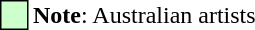<table>
<tr>
<td cellspacing="0" style="width: 15px; height: 15px; color: black; background: #ccffcc; border: 1px solid #000000;"></td>
<td><strong>Note</strong>: Australian artists</td>
</tr>
</table>
